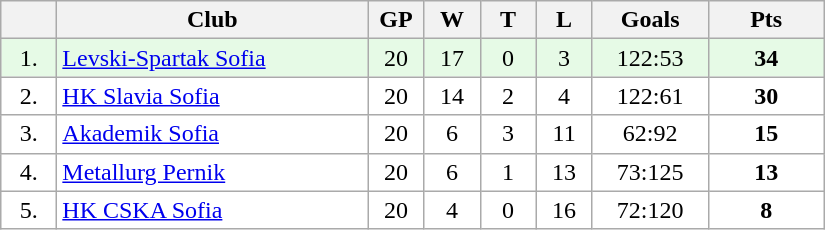<table class="wikitable">
<tr>
<th width="30"></th>
<th width="200">Club</th>
<th width="30">GP</th>
<th width="30">W</th>
<th width="30">T</th>
<th width="30">L</th>
<th width="70">Goals</th>
<th width="70">Pts</th>
</tr>
<tr bgcolor="#e6fae6" align="center">
<td>1.</td>
<td align="left"><a href='#'>Levski-Spartak Sofia</a></td>
<td>20</td>
<td>17</td>
<td>0</td>
<td>3</td>
<td>122:53</td>
<td><strong>34</strong></td>
</tr>
<tr bgcolor="#FFFFFF" align="center">
<td>2.</td>
<td align="left"><a href='#'>HK Slavia Sofia</a></td>
<td>20</td>
<td>14</td>
<td>2</td>
<td>4</td>
<td>122:61</td>
<td><strong>30</strong></td>
</tr>
<tr bgcolor="#FFFFFF" align="center">
<td>3.</td>
<td align="left"><a href='#'>Akademik Sofia</a></td>
<td>20</td>
<td>6</td>
<td>3</td>
<td>11</td>
<td>62:92</td>
<td><strong>15</strong></td>
</tr>
<tr bgcolor="#FFFFFF" align="center">
<td>4.</td>
<td align="left"><a href='#'>Metallurg Pernik</a></td>
<td>20</td>
<td>6</td>
<td>1</td>
<td>13</td>
<td>73:125</td>
<td><strong>13</strong></td>
</tr>
<tr bgcolor="#FFFFFF" align="center">
<td>5.</td>
<td align="left"><a href='#'>HK CSKA Sofia</a></td>
<td>20</td>
<td>4</td>
<td>0</td>
<td>16</td>
<td>72:120</td>
<td><strong>8</strong></td>
</tr>
</table>
